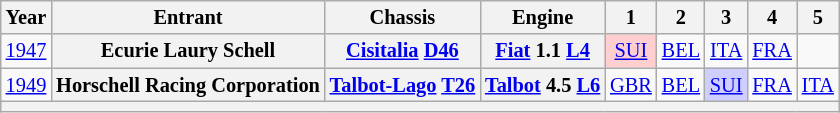<table class="wikitable" style="text-align:center; font-size:85%">
<tr>
<th>Year</th>
<th>Entrant</th>
<th>Chassis</th>
<th>Engine</th>
<th>1</th>
<th>2</th>
<th>3</th>
<th>4</th>
<th>5</th>
</tr>
<tr>
<td><a href='#'>1947</a></td>
<th nowrap>Ecurie Laury Schell</th>
<th nowrap><a href='#'>Cisitalia</a> <a href='#'>D46</a></th>
<th nowrap><a href='#'>Fiat</a> 1.1 <a href='#'>L4</a></th>
<td style="background:#FFCFCF;"><a href='#'>SUI</a><br></td>
<td><a href='#'>BEL</a></td>
<td><a href='#'>ITA</a></td>
<td><a href='#'>FRA</a></td>
<td></td>
</tr>
<tr>
<td><a href='#'>1949</a></td>
<th nowrap>Horschell Racing Corporation</th>
<th nowrap><a href='#'>Talbot-Lago</a> <a href='#'>T26</a></th>
<th nowrap><a href='#'>Talbot</a> 4.5 <a href='#'>L6</a></th>
<td><a href='#'>GBR</a></td>
<td><a href='#'>BEL</a></td>
<td style="background:#CFCFFF;"><a href='#'>SUI</a><br></td>
<td><a href='#'>FRA</a></td>
<td><a href='#'>ITA</a></td>
</tr>
<tr>
<th colspan=9></th>
</tr>
</table>
